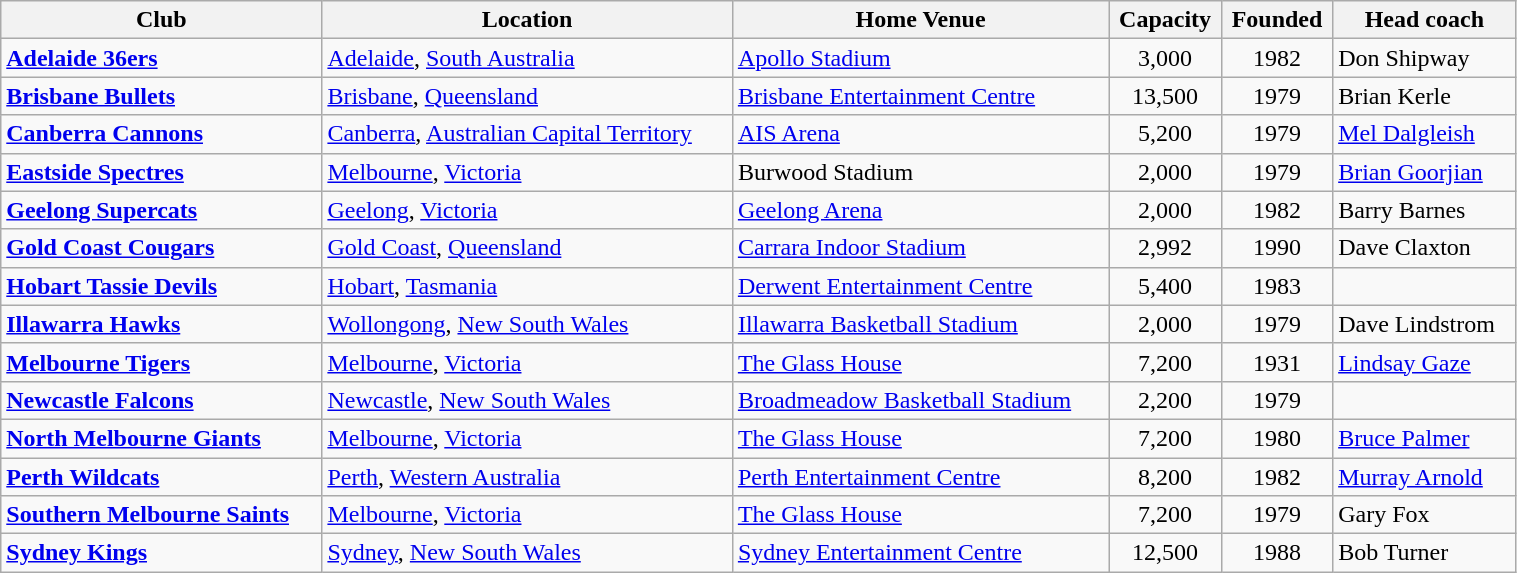<table class="wikitable" style="width:80%; text-align:left">
<tr>
<th>Club</th>
<th>Location</th>
<th>Home Venue</th>
<th>Capacity</th>
<th>Founded</th>
<th>Head coach</th>
</tr>
<tr>
<td><strong><a href='#'>Adelaide 36ers</a></strong></td>
<td> <a href='#'>Adelaide</a>, <a href='#'>South Australia</a></td>
<td><a href='#'>Apollo Stadium</a></td>
<td align=center>3,000</td>
<td align=center>1982</td>
<td> Don Shipway</td>
</tr>
<tr>
<td><strong><a href='#'>Brisbane Bullets</a></strong></td>
<td> <a href='#'>Brisbane</a>, <a href='#'>Queensland</a></td>
<td><a href='#'>Brisbane Entertainment Centre</a></td>
<td align=center>13,500</td>
<td align=center>1979</td>
<td> Brian Kerle</td>
</tr>
<tr>
<td><strong><a href='#'>Canberra Cannons</a></strong></td>
<td> <a href='#'>Canberra</a>, <a href='#'>Australian Capital Territory</a></td>
<td><a href='#'>AIS Arena</a></td>
<td align=center>5,200</td>
<td align=center>1979</td>
<td> <a href='#'>Mel Dalgleish</a></td>
</tr>
<tr>
<td><strong><a href='#'>Eastside Spectres</a></strong></td>
<td> <a href='#'>Melbourne</a>, <a href='#'>Victoria</a></td>
<td>Burwood Stadium</td>
<td align=center>2,000</td>
<td align=center>1979</td>
<td> <a href='#'>Brian Goorjian</a></td>
</tr>
<tr>
<td><strong><a href='#'>Geelong Supercats</a></strong></td>
<td> <a href='#'>Geelong</a>, <a href='#'>Victoria</a></td>
<td><a href='#'>Geelong Arena</a></td>
<td align=center>2,000</td>
<td align=center>1982</td>
<td> Barry Barnes </td>
</tr>
<tr>
<td><strong><a href='#'>Gold Coast Cougars</a></strong></td>
<td> <a href='#'>Gold Coast</a>, <a href='#'>Queensland</a></td>
<td><a href='#'>Carrara Indoor Stadium</a></td>
<td align=center>2,992</td>
<td align=center>1990</td>
<td> Dave Claxton</td>
</tr>
<tr>
<td><strong><a href='#'>Hobart Tassie Devils</a></strong></td>
<td> <a href='#'>Hobart</a>, <a href='#'>Tasmania</a></td>
<td><a href='#'>Derwent Entertainment Centre</a></td>
<td align=center>5,400</td>
<td align=center>1983</td>
<td></td>
</tr>
<tr>
<td><strong><a href='#'>Illawarra Hawks</a></strong></td>
<td> <a href='#'>Wollongong</a>, <a href='#'>New South Wales</a></td>
<td><a href='#'>Illawarra Basketball Stadium</a></td>
<td align=center>2,000</td>
<td align=center>1979</td>
<td> Dave Lindstrom</td>
</tr>
<tr>
<td><strong><a href='#'>Melbourne Tigers</a></strong></td>
<td> <a href='#'>Melbourne</a>, <a href='#'>Victoria</a></td>
<td><a href='#'>The Glass House</a></td>
<td align=center>7,200</td>
<td align=center>1931</td>
<td> <a href='#'>Lindsay Gaze</a></td>
</tr>
<tr>
<td><strong><a href='#'>Newcastle Falcons</a></strong></td>
<td> <a href='#'>Newcastle</a>, <a href='#'>New South Wales</a></td>
<td><a href='#'>Broadmeadow Basketball Stadium</a></td>
<td align=center>2,200</td>
<td align=center>1979</td>
<td></td>
</tr>
<tr>
<td><strong><a href='#'>North Melbourne Giants</a></strong></td>
<td> <a href='#'>Melbourne</a>, <a href='#'>Victoria</a></td>
<td><a href='#'>The Glass House</a></td>
<td align=center>7,200</td>
<td align=center>1980</td>
<td> <a href='#'>Bruce Palmer</a></td>
</tr>
<tr>
<td><strong><a href='#'>Perth Wildcats</a></strong></td>
<td> <a href='#'>Perth</a>, <a href='#'>Western Australia</a></td>
<td><a href='#'>Perth Entertainment Centre</a></td>
<td align=center>8,200</td>
<td align=center>1982</td>
<td> <a href='#'>Murray Arnold</a></td>
</tr>
<tr>
<td><strong><a href='#'>Southern Melbourne Saints</a></strong></td>
<td> <a href='#'>Melbourne</a>, <a href='#'>Victoria</a></td>
<td><a href='#'>The Glass House</a></td>
<td align=center>7,200</td>
<td align=center>1979</td>
<td> Gary Fox</td>
</tr>
<tr>
<td><strong><a href='#'>Sydney Kings</a></strong></td>
<td> <a href='#'>Sydney</a>, <a href='#'>New South Wales</a></td>
<td><a href='#'>Sydney Entertainment Centre</a></td>
<td align=center>12,500</td>
<td align=center>1988</td>
<td> Bob Turner</td>
</tr>
</table>
